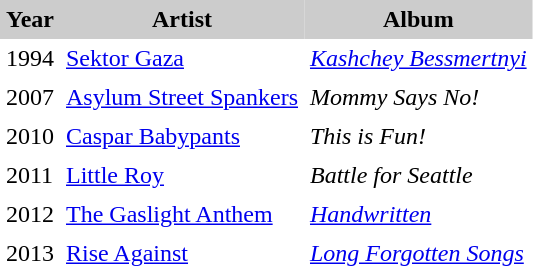<table cellpadding="4" cellspacing="0" style="margin: 0 1em 1em 0;">
<tr style="background:#ccc;">
<th>Year</th>
<th>Artist</th>
<th>Album</th>
</tr>
<tr>
<td>1994</td>
<td><a href='#'>Sektor Gaza</a></td>
<td><em><a href='#'>Kashchey Bessmertnyi</a></em></td>
</tr>
<tr>
<td>2007</td>
<td><a href='#'>Asylum Street Spankers</a></td>
<td><em>Mommy Says No!</em></td>
</tr>
<tr>
<td>2010</td>
<td><a href='#'>Caspar Babypants</a></td>
<td><em>This is Fun!</em></td>
</tr>
<tr>
<td>2011</td>
<td><a href='#'>Little Roy</a></td>
<td><em>Battle for Seattle</em></td>
</tr>
<tr>
<td>2012</td>
<td><a href='#'>The Gaslight Anthem</a></td>
<td><em><a href='#'>Handwritten</a></em></td>
</tr>
<tr>
<td>2013</td>
<td><a href='#'>Rise Against</a></td>
<td><em><a href='#'>Long Forgotten Songs</a></em></td>
</tr>
</table>
